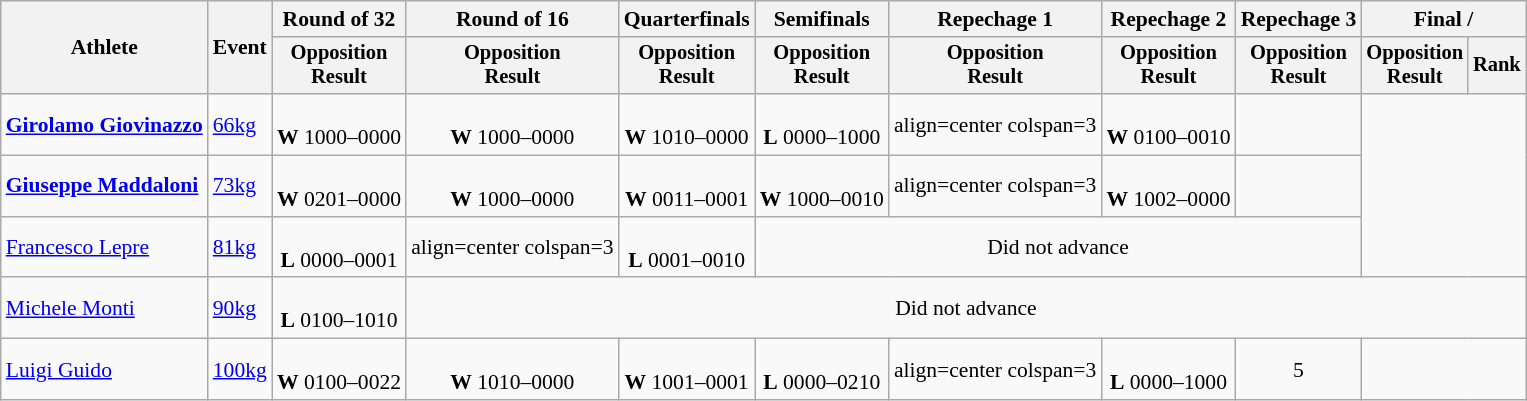<table class="wikitable" style="font-size:90%">
<tr>
<th rowspan="2">Athlete</th>
<th rowspan="2">Event</th>
<th>Round of 32</th>
<th>Round of 16</th>
<th>Quarterfinals</th>
<th>Semifinals</th>
<th>Repechage 1</th>
<th>Repechage 2</th>
<th>Repechage 3</th>
<th colspan=2>Final / </th>
</tr>
<tr style="font-size:95%">
<th>Opposition<br>Result</th>
<th>Opposition<br>Result</th>
<th>Opposition<br>Result</th>
<th>Opposition<br>Result</th>
<th>Opposition<br>Result</th>
<th>Opposition<br>Result</th>
<th>Opposition<br>Result</th>
<th>Opposition<br>Result</th>
<th>Rank</th>
</tr>
<tr>
<td align=left><strong><a href='#'>Girolamo Giovinazzo</a></strong></td>
<td align=left><a href='#'>66kg</a></td>
<td align=center><br><strong>W</strong> 1000–0000</td>
<td align=center><br><strong>W</strong> 1000–0000</td>
<td align=center><br><strong>W</strong> 1010–0000</td>
<td align=center><br><strong>L</strong> 0000–1000</td>
<td>align=center colspan=3 </td>
<td align=center><br><strong>W</strong> 0100–0010</td>
<td align=center></td>
</tr>
<tr>
<td align=left><strong><a href='#'>Giuseppe Maddaloni</a></strong></td>
<td align=left><a href='#'>73kg</a></td>
<td align=center><br><strong>W</strong> 0201–0000</td>
<td align=center><br><strong>W</strong> 1000–0000</td>
<td align=center><br><strong>W</strong> 0011–0001</td>
<td align=center><br><strong>W</strong> 1000–0010</td>
<td>align=center colspan=3 </td>
<td align=center><br><strong>W</strong> 1002–0000</td>
<td align=center></td>
</tr>
<tr>
<td align=left><a href='#'>Francesco Lepre</a></td>
<td align=left><a href='#'>81kg</a></td>
<td align=center><br><strong>L</strong> 0000–0001</td>
<td>align=center colspan=3 </td>
<td align=center><br><strong>L</strong> 0001–0010</td>
<td align=center colspan=4>Did not advance</td>
</tr>
<tr>
<td align=left><a href='#'>Michele Monti</a></td>
<td align=left><a href='#'>90kg</a></td>
<td align=center><br><strong>L</strong> 0100–1010</td>
<td align=center colspan=8>Did not advance</td>
</tr>
<tr>
<td align=left><a href='#'>Luigi Guido</a></td>
<td align=left><a href='#'>100kg</a></td>
<td align=center><br><strong>W</strong> 0100–0022</td>
<td align=center><br><strong>W</strong> 1010–0000</td>
<td align=center><br><strong>W</strong> 1001–0001</td>
<td align=center><br><strong>L</strong> 0000–0210</td>
<td>align=center colspan=3 </td>
<td align=center><br><strong>L</strong> 0000–1000</td>
<td align=center>5</td>
</tr>
</table>
